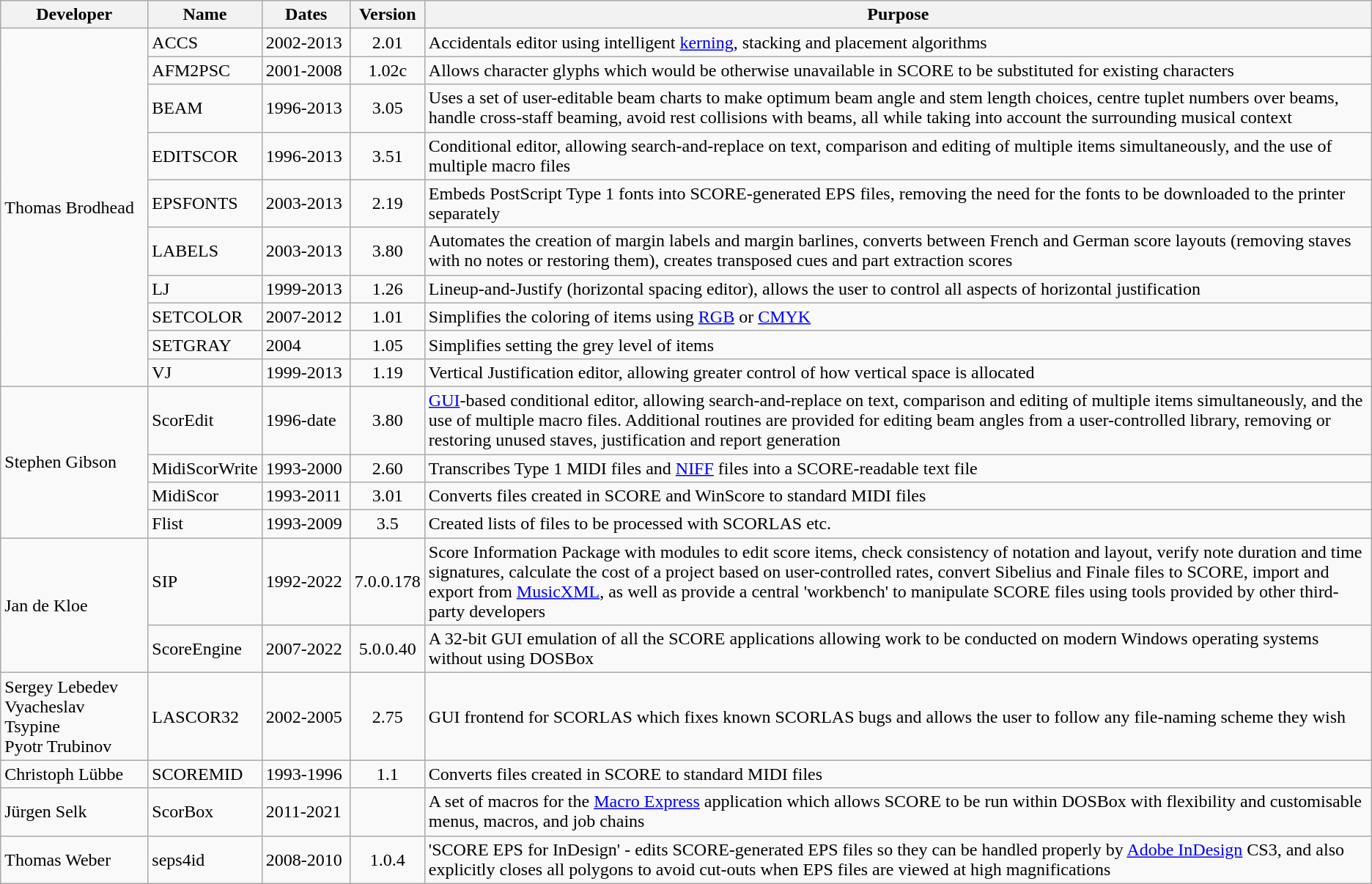<table class="wikitable">
<tr>
<th style="width: 95pt;">Developer</th>
<th>Name</th>
<th style="width: 55pt;">Dates</th>
<th style="text-align: center;">Version</th>
<th>Purpose</th>
</tr>
<tr>
<td rowspan="10">Thomas Brodhead</td>
<td>ACCS</td>
<td>2002-2013</td>
<td style="text-align: center;">2.01</td>
<td>Accidentals editor using intelligent <a href='#'>kerning</a>, stacking and placement algorithms</td>
</tr>
<tr>
<td>AFM2PSC</td>
<td>2001-2008</td>
<td style="text-align: center;">1.02c</td>
<td>Allows character glyphs which would be otherwise unavailable in SCORE to be substituted for existing characters</td>
</tr>
<tr>
<td>BEAM</td>
<td>1996-2013</td>
<td style="text-align: center;">3.05</td>
<td>Uses a set of user-editable beam charts to make optimum beam angle and stem length choices, centre tuplet numbers over beams, handle cross-staff beaming, avoid rest collisions with beams, all while taking into account the surrounding musical context</td>
</tr>
<tr>
<td>EDITSCOR</td>
<td>1996-2013</td>
<td style="text-align: center;">3.51</td>
<td>Conditional editor, allowing search-and-replace on text, comparison and editing of multiple items simultaneously, and the use of multiple macro files</td>
</tr>
<tr>
<td>EPSFONTS</td>
<td>2003-2013</td>
<td style="text-align: center;">2.19</td>
<td>Embeds PostScript Type 1 fonts into SCORE-generated EPS files, removing the need for the fonts to be downloaded to the printer separately</td>
</tr>
<tr>
<td>LABELS</td>
<td>2003-2013</td>
<td style="text-align: center;">3.80</td>
<td>Automates the creation of margin labels and margin barlines, converts between French and German score layouts (removing staves with no notes or restoring them), creates transposed cues and part extraction scores</td>
</tr>
<tr>
<td>LJ</td>
<td>1999-2013</td>
<td style="text-align: center;">1.26</td>
<td>Lineup-and-Justify (horizontal spacing editor), allows the user to control all aspects of horizontal justification</td>
</tr>
<tr>
<td>SETCOLOR</td>
<td>2007-2012</td>
<td style="text-align: center;">1.01</td>
<td>Simplifies the coloring of items using <a href='#'>RGB</a> or <a href='#'>CMYK</a></td>
</tr>
<tr>
<td>SETGRAY</td>
<td>2004</td>
<td style="text-align: center;">1.05</td>
<td>Simplifies setting the grey level of items</td>
</tr>
<tr>
<td>VJ</td>
<td>1999-2013</td>
<td style="text-align: center;">1.19</td>
<td>Vertical Justification editor, allowing greater control of how vertical space is allocated</td>
</tr>
<tr>
<td rowspan="4">Stephen Gibson</td>
<td>ScorEdit</td>
<td>1996-date</td>
<td style="text-align: center;">3.80</td>
<td><a href='#'>GUI</a>-based conditional editor, allowing search-and-replace on text, comparison and editing of multiple items simultaneously, and the use of multiple macro files.  Additional routines are provided for editing beam angles from a user-controlled library, removing or restoring unused staves, justification and report generation</td>
</tr>
<tr>
<td>MidiScorWrite</td>
<td>1993-2000</td>
<td style="text-align: center;">2.60</td>
<td>Transcribes Type 1 MIDI files and <a href='#'>NIFF</a> files into a SCORE-readable text file</td>
</tr>
<tr>
<td>MidiScor</td>
<td>1993-2011</td>
<td style="text-align: center;">3.01</td>
<td>Converts files created in SCORE and WinScore to standard MIDI files</td>
</tr>
<tr>
<td>Flist</td>
<td>1993-2009</td>
<td style="text-align: center;">3.5</td>
<td>Created lists of files to be processed with SCORLAS etc.</td>
</tr>
<tr>
<td rowspan="2">Jan de Kloe</td>
<td>SIP</td>
<td>1992-2022</td>
<td style="text-align: center;">7.0.0.178</td>
<td>Score Information Package with modules to edit score items, check consistency of notation and layout, verify note duration and time signatures, calculate the cost of a project based on user-controlled rates, convert Sibelius and Finale files to SCORE, import and export from <a href='#'>MusicXML</a>, as well as provide a central 'workbench' to manipulate SCORE files using tools provided by other third-party developers</td>
</tr>
<tr>
<td>ScoreEngine</td>
<td>2007-2022</td>
<td style="text-align: center;">5.0.0.40</td>
<td>A 32-bit GUI emulation of all the SCORE applications allowing work to be conducted on modern Windows operating systems without using DOSBox</td>
</tr>
<tr>
<td>Sergey Lebedev<br>Vyacheslav Tsypine<br>Pyotr Trubinov</td>
<td>LASCOR32</td>
<td>2002-2005</td>
<td style="text-align: center;">2.75</td>
<td>GUI frontend for SCORLAS which fixes known SCORLAS bugs and allows the user to follow any file-naming  scheme they wish</td>
</tr>
<tr>
<td>Christoph Lübbe</td>
<td>SCOREMID</td>
<td>1993-1996</td>
<td style="text-align: center;">1.1</td>
<td>Converts files created in SCORE to standard MIDI files</td>
</tr>
<tr>
<td>Jürgen Selk</td>
<td>ScorBox</td>
<td>2011-2021</td>
<td></td>
<td>A set of macros for the <a href='#'>Macro Express</a> application which allows SCORE to be run within DOSBox with flexibility and customisable menus, macros, and job chains</td>
</tr>
<tr>
<td>Thomas Weber</td>
<td>seps4id</td>
<td>2008-2010</td>
<td style="text-align: center;">1.0.4</td>
<td>'SCORE EPS for InDesign' - edits SCORE-generated EPS files so they can be handled properly by <a href='#'>Adobe InDesign</a> CS3, and also explicitly closes all polygons to avoid cut-outs when EPS files are viewed at high magnifications</td>
</tr>
</table>
